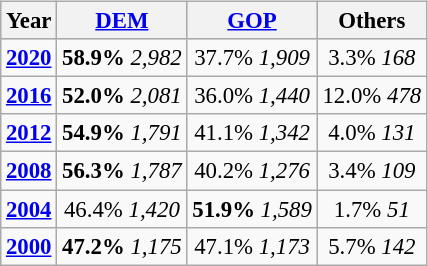<table class="wikitable"  style="float:right; font-size:95%;">
<tr style="background:lightgrey;">
<th>Year</th>
<th><a href='#'>DEM</a></th>
<th><a href='#'>GOP</a></th>
<th>Others</th>
</tr>
<tr>
<td align="center" ><strong><a href='#'>2020</a></strong></td>
<td align="center" ><strong>58.9%</strong> <em>2,982</em></td>
<td align="center" >37.7% <em>1,909</em></td>
<td align="center" >3.3% <em>168</em></td>
</tr>
<tr>
<td align="center" ><strong><a href='#'>2016</a></strong></td>
<td align="center" ><strong>52.0%</strong> <em>2,081</em></td>
<td align="center" >36.0% <em>1,440</em></td>
<td align="center" >12.0% <em>478</em></td>
</tr>
<tr>
<td align="center" ><strong><a href='#'>2012</a></strong></td>
<td align="center" ><strong>54.9%</strong> <em>1,791</em></td>
<td align="center" >41.1% <em>1,342</em></td>
<td align="center" >4.0% <em>131</em></td>
</tr>
<tr>
<td align="center" ><strong><a href='#'>2008</a></strong></td>
<td align="center" ><strong>56.3%</strong> <em>1,787</em></td>
<td align="center" >40.2% <em>1,276</em></td>
<td align="center" >3.4% <em>109</em></td>
</tr>
<tr>
<td align="center" ><strong><a href='#'>2004</a></strong></td>
<td align="center" >46.4% <em>1,420</em></td>
<td align="center" ><strong>51.9%</strong> <em>1,589</em></td>
<td align="center" >1.7% <em>51</em></td>
</tr>
<tr>
<td align="center" ><strong><a href='#'>2000</a></strong></td>
<td align="center" ><strong>47.2%</strong> <em>1,175</em></td>
<td align="center" >47.1% <em>1,173</em></td>
<td align="center" >5.7% <em>142</em></td>
</tr>
</table>
